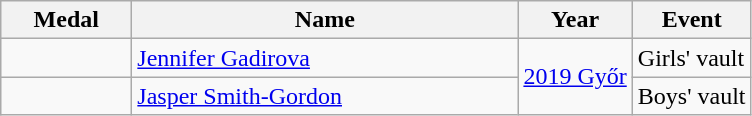<table class="wikitable sortable">
<tr>
<th style="width:5em;">Medal</th>
<th width=250>Name</th>
<th>Year</th>
<th>Event</th>
</tr>
<tr>
<td></td>
<td><a href='#'>Jennifer Gadirova</a></td>
<td rowspan="2"> <a href='#'>2019 Győr</a></td>
<td>Girls' vault</td>
</tr>
<tr>
<td></td>
<td><a href='#'>Jasper Smith-Gordon</a></td>
<td>Boys' vault</td>
</tr>
</table>
